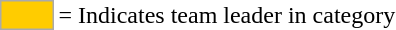<table>
<tr>
<td style="background-color:#FFCC00; border:1px solid #aaaaaa; width:2em;"></td>
<td>= Indicates team leader in category</td>
</tr>
</table>
